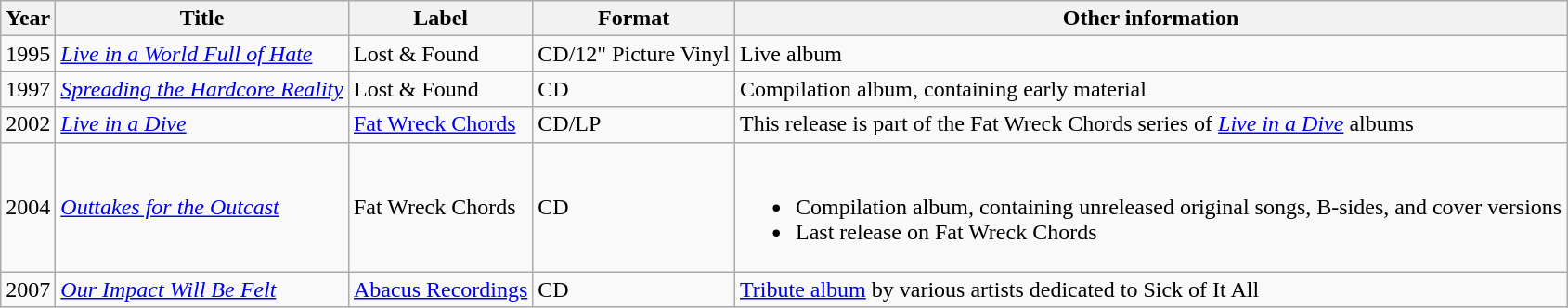<table class="wikitable">
<tr>
<th>Year</th>
<th>Title</th>
<th>Label</th>
<th>Format</th>
<th>Other information</th>
</tr>
<tr>
<td>1995</td>
<td><em><a href='#'>Live in a World Full of Hate</a></em></td>
<td>Lost & Found</td>
<td>CD/12" Picture Vinyl</td>
<td>Live album</td>
</tr>
<tr>
<td>1997</td>
<td><em><a href='#'>Spreading the Hardcore Reality</a></em></td>
<td>Lost & Found</td>
<td>CD</td>
<td>Compilation album, containing early material</td>
</tr>
<tr>
<td>2002</td>
<td><em><a href='#'>Live in a Dive</a></em></td>
<td><a href='#'>Fat Wreck Chords</a></td>
<td>CD/LP</td>
<td>This release is part of the Fat Wreck Chords series of <em><a href='#'>Live in a Dive</a></em> albums</td>
</tr>
<tr>
<td>2004</td>
<td><em><a href='#'>Outtakes for the Outcast</a></em></td>
<td>Fat Wreck Chords</td>
<td>CD</td>
<td><br><ul><li>Compilation album, containing unreleased original songs, B-sides, and cover versions</li><li>Last release on Fat Wreck Chords</li></ul></td>
</tr>
<tr>
<td>2007</td>
<td><em><a href='#'>Our Impact Will Be Felt</a></em></td>
<td><a href='#'>Abacus Recordings</a></td>
<td>CD</td>
<td><a href='#'>Tribute album</a> by various artists dedicated to Sick of It All</td>
</tr>
</table>
